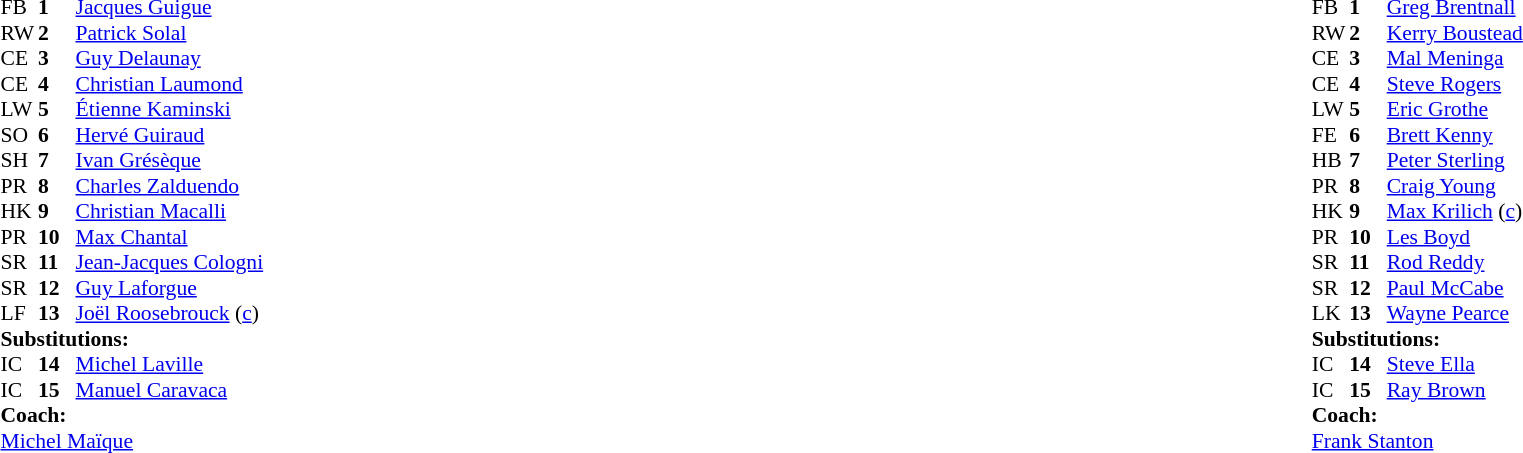<table width="100%">
<tr>
<td valign="top" width="50%"><br><table style="font-size: 90%" cellspacing="0" cellpadding="0">
<tr>
<th width="25"></th>
<th width="25"></th>
</tr>
<tr>
<td>FB</td>
<td><strong>1</strong></td>
<td><a href='#'>Jacques Guigue</a></td>
</tr>
<tr>
<td>RW</td>
<td><strong>2</strong></td>
<td><a href='#'>Patrick Solal</a></td>
</tr>
<tr>
<td>CE</td>
<td><strong>3</strong></td>
<td><a href='#'>Guy Delaunay</a></td>
</tr>
<tr>
<td>CE</td>
<td><strong>4</strong></td>
<td><a href='#'>Christian Laumond</a></td>
</tr>
<tr>
<td>LW</td>
<td><strong>5</strong></td>
<td><a href='#'>Étienne Kaminski</a></td>
</tr>
<tr>
<td>SO</td>
<td><strong>6</strong></td>
<td><a href='#'>Hervé Guiraud</a></td>
</tr>
<tr>
<td>SH</td>
<td><strong>7</strong></td>
<td><a href='#'>Ivan Grésèque</a></td>
</tr>
<tr>
<td>PR</td>
<td><strong>8</strong></td>
<td><a href='#'>Charles Zalduendo</a></td>
</tr>
<tr>
<td>HK</td>
<td><strong>9</strong></td>
<td><a href='#'>Christian Macalli</a></td>
</tr>
<tr>
<td>PR</td>
<td><strong>10</strong></td>
<td><a href='#'>Max Chantal</a></td>
</tr>
<tr>
<td>SR</td>
<td><strong>11</strong></td>
<td><a href='#'>Jean-Jacques Cologni</a></td>
</tr>
<tr>
<td>SR</td>
<td><strong>12</strong></td>
<td><a href='#'>Guy Laforgue</a></td>
</tr>
<tr>
<td>LF</td>
<td><strong>13</strong></td>
<td><a href='#'>Joël Roosebrouck</a> (<a href='#'>c</a>)</td>
</tr>
<tr>
<td colspan=3><strong>Substitutions:</strong></td>
</tr>
<tr>
<td>IC</td>
<td><strong>14</strong></td>
<td><a href='#'>Michel Laville</a></td>
</tr>
<tr>
<td>IC</td>
<td><strong>15</strong></td>
<td><a href='#'>Manuel Caravaca</a></td>
</tr>
<tr>
<td colspan=3><strong>Coach:</strong></td>
</tr>
<tr>
<td colspan="4"> <a href='#'>Michel Maïque</a></td>
</tr>
</table>
</td>
<td valign="top" width="50%"><br><table style="font-size: 90%" cellspacing="0" cellpadding="0" align="center">
<tr>
<th width="25"></th>
<th width="25"></th>
</tr>
<tr>
<td>FB</td>
<td><strong>1</strong></td>
<td><a href='#'>Greg Brentnall</a></td>
</tr>
<tr>
<td>RW</td>
<td><strong>2</strong></td>
<td><a href='#'>Kerry Boustead</a></td>
</tr>
<tr>
<td>CE</td>
<td><strong>3</strong></td>
<td><a href='#'>Mal Meninga</a></td>
</tr>
<tr>
<td>CE</td>
<td><strong>4</strong></td>
<td><a href='#'>Steve Rogers</a></td>
</tr>
<tr>
<td>LW</td>
<td><strong>5</strong></td>
<td><a href='#'>Eric Grothe</a></td>
</tr>
<tr>
<td>FE</td>
<td><strong>6</strong></td>
<td><a href='#'>Brett Kenny</a></td>
</tr>
<tr>
<td>HB</td>
<td><strong>7</strong></td>
<td><a href='#'>Peter Sterling</a></td>
</tr>
<tr>
<td>PR</td>
<td><strong>8</strong></td>
<td><a href='#'>Craig Young</a></td>
</tr>
<tr>
<td>HK</td>
<td><strong>9</strong></td>
<td><a href='#'>Max Krilich</a> (<a href='#'>c</a>)</td>
</tr>
<tr>
<td>PR</td>
<td><strong>10</strong></td>
<td><a href='#'>Les Boyd</a></td>
</tr>
<tr>
<td>SR</td>
<td><strong>11</strong></td>
<td><a href='#'>Rod Reddy</a></td>
</tr>
<tr>
<td>SR</td>
<td><strong>12</strong></td>
<td><a href='#'>Paul McCabe</a></td>
</tr>
<tr>
<td>LK</td>
<td><strong>13</strong></td>
<td><a href='#'>Wayne Pearce</a></td>
</tr>
<tr>
<td colspan=3><strong>Substitutions:</strong></td>
</tr>
<tr>
<td>IC</td>
<td><strong>14</strong></td>
<td><a href='#'>Steve Ella</a></td>
</tr>
<tr>
<td>IC</td>
<td><strong>15</strong></td>
<td><a href='#'>Ray Brown</a></td>
</tr>
<tr>
<td colspan=3><strong>Coach:</strong></td>
</tr>
<tr>
<td colspan="4"> <a href='#'>Frank Stanton</a></td>
</tr>
</table>
</td>
</tr>
</table>
